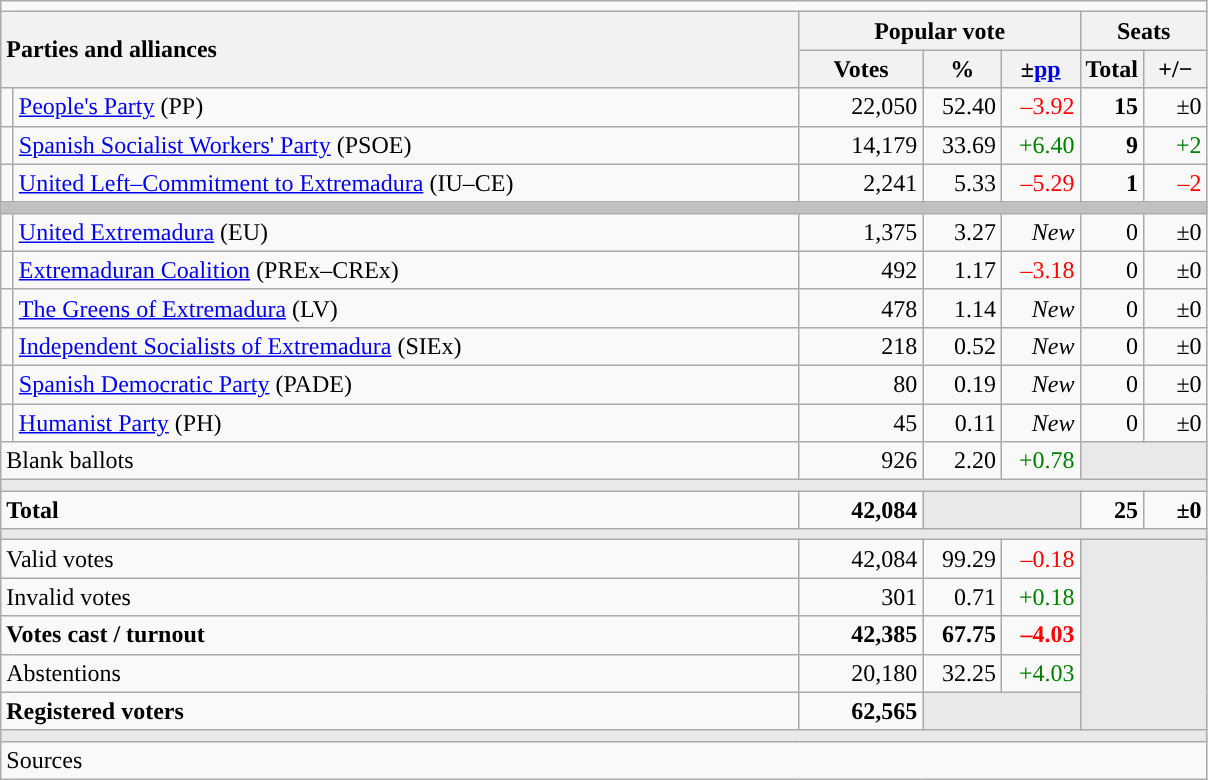<table class="wikitable" style="text-align:right;">
<tr>
<td colspan="7"></td>
</tr>
<tr>
<th style="text-align:left;" rowspan="2" colspan="2" width="525">Parties and alliances</th>
<th colspan="3">Popular vote</th>
<th colspan="2">Seats</th>
</tr>
<tr>
<th width="75">Votes</th>
<th width="45">%</th>
<th width="45">±<a href='#'>pp</a></th>
<th width="35">Total</th>
<th width="35">+/−</th>
</tr>
<tr>
<td width="1" style="color:inherit;background:"></td>
<td align="left"><a href='#'>People's Party</a> (PP)</td>
<td>22,050</td>
<td>52.40</td>
<td style="color:red;">–3.92</td>
<td><strong>15</strong></td>
<td>±0</td>
</tr>
<tr>
<td style="color:inherit;background:"></td>
<td align="left"><a href='#'>Spanish Socialist Workers' Party</a> (PSOE)</td>
<td>14,179</td>
<td>33.69</td>
<td style="color:green;">+6.40</td>
<td><strong>9</strong></td>
<td style="color:green;">+2</td>
</tr>
<tr>
<td style="color:inherit;background:"></td>
<td align="left"><a href='#'>United Left–Commitment to Extremadura</a> (IU–CE)</td>
<td>2,241</td>
<td>5.33</td>
<td style="color:red;">–5.29</td>
<td><strong>1</strong></td>
<td style="color:red;">–2</td>
</tr>
<tr>
<td colspan="7" bgcolor="#C0C0C0"></td>
</tr>
<tr>
<td style="color:inherit;background:"></td>
<td align="left"><a href='#'>United Extremadura</a> (EU)</td>
<td>1,375</td>
<td>3.27</td>
<td><em>New</em></td>
<td>0</td>
<td>±0</td>
</tr>
<tr>
<td style="color:inherit;background:"></td>
<td align="left"><a href='#'>Extremaduran Coalition</a> (PREx–CREx)</td>
<td>492</td>
<td>1.17</td>
<td style="color:red;">–3.18</td>
<td>0</td>
<td>±0</td>
</tr>
<tr>
<td style="color:inherit;background:"></td>
<td align="left"><a href='#'>The Greens of Extremadura</a> (LV)</td>
<td>478</td>
<td>1.14</td>
<td><em>New</em></td>
<td>0</td>
<td>±0</td>
</tr>
<tr>
<td style="color:inherit;background:"></td>
<td align="left"><a href='#'>Independent Socialists of Extremadura</a> (SIEx)</td>
<td>218</td>
<td>0.52</td>
<td><em>New</em></td>
<td>0</td>
<td>±0</td>
</tr>
<tr>
<td style="color:inherit;background:"></td>
<td align="left"><a href='#'>Spanish Democratic Party</a> (PADE)</td>
<td>80</td>
<td>0.19</td>
<td><em>New</em></td>
<td>0</td>
<td>±0</td>
</tr>
<tr>
<td style="color:inherit;background:"></td>
<td align="left"><a href='#'>Humanist Party</a> (PH)</td>
<td>45</td>
<td>0.11</td>
<td><em>New</em></td>
<td>0</td>
<td>±0</td>
</tr>
<tr>
<td align="left" colspan="2">Blank ballots</td>
<td>926</td>
<td>2.20</td>
<td style="color:green;">+0.78</td>
<td bgcolor="#E9E9E9" colspan="2"></td>
</tr>
<tr>
<td colspan="7" bgcolor="#E9E9E9"></td>
</tr>
<tr style="font-weight:bold;">
<td align="left" colspan="2">Total</td>
<td>42,084</td>
<td bgcolor="#E9E9E9" colspan="2"></td>
<td>25</td>
<td>±0</td>
</tr>
<tr>
<td colspan="7" bgcolor="#E9E9E9"></td>
</tr>
<tr>
<td align="left" colspan="2">Valid votes</td>
<td>42,084</td>
<td>99.29</td>
<td style="color:red;">–0.18</td>
<td bgcolor="#E9E9E9" colspan="2" rowspan="5"></td>
</tr>
<tr>
<td align="left" colspan="2">Invalid votes</td>
<td>301</td>
<td>0.71</td>
<td style="color:green;">+0.18</td>
</tr>
<tr style="font-weight:bold;">
<td align="left" colspan="2">Votes cast / turnout</td>
<td>42,385</td>
<td>67.75</td>
<td style="color:red;">–4.03</td>
</tr>
<tr>
<td align="left" colspan="2">Abstentions</td>
<td>20,180</td>
<td>32.25</td>
<td style="color:green;">+4.03</td>
</tr>
<tr style="font-weight:bold;">
<td align="left" colspan="2">Registered voters</td>
<td>62,565</td>
<td bgcolor="#E9E9E9" colspan="2"></td>
</tr>
<tr>
<td colspan="7" bgcolor="#E9E9E9"></td>
</tr>
<tr>
<td align="left" colspan="7">Sources</td>
</tr>
</table>
